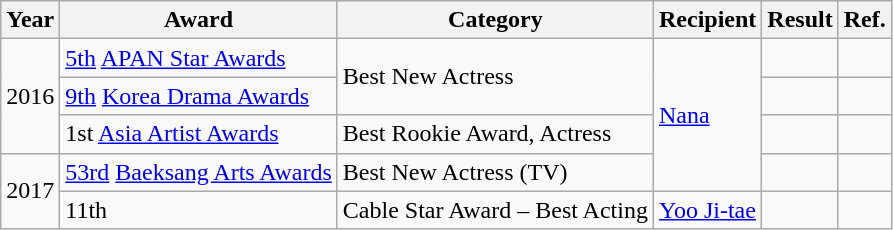<table class="wikitable">
<tr>
<th>Year</th>
<th>Award</th>
<th>Category</th>
<th>Recipient</th>
<th>Result</th>
<th>Ref.</th>
</tr>
<tr>
<td rowspan="3">2016</td>
<td><a href='#'>5th</a> <a href='#'>APAN Star Awards</a></td>
<td rowspan="2">Best New Actress</td>
<td rowspan="4"><a href='#'>Nana</a></td>
<td></td>
<td></td>
</tr>
<tr>
<td><a href='#'>9th</a> <a href='#'>Korea Drama Awards</a></td>
<td></td>
<td></td>
</tr>
<tr>
<td>1st <a href='#'>Asia Artist Awards</a></td>
<td>Best Rookie Award, Actress</td>
<td></td>
<td></td>
</tr>
<tr>
<td rowspan="2">2017</td>
<td><a href='#'>53rd</a> <a href='#'>Baeksang Arts Awards</a></td>
<td>Best New Actress (TV)</td>
<td></td>
<td></td>
</tr>
<tr>
<td>11th </td>
<td>Cable Star Award – Best Acting</td>
<td><a href='#'>Yoo Ji-tae</a></td>
<td></td>
<td></td>
</tr>
</table>
